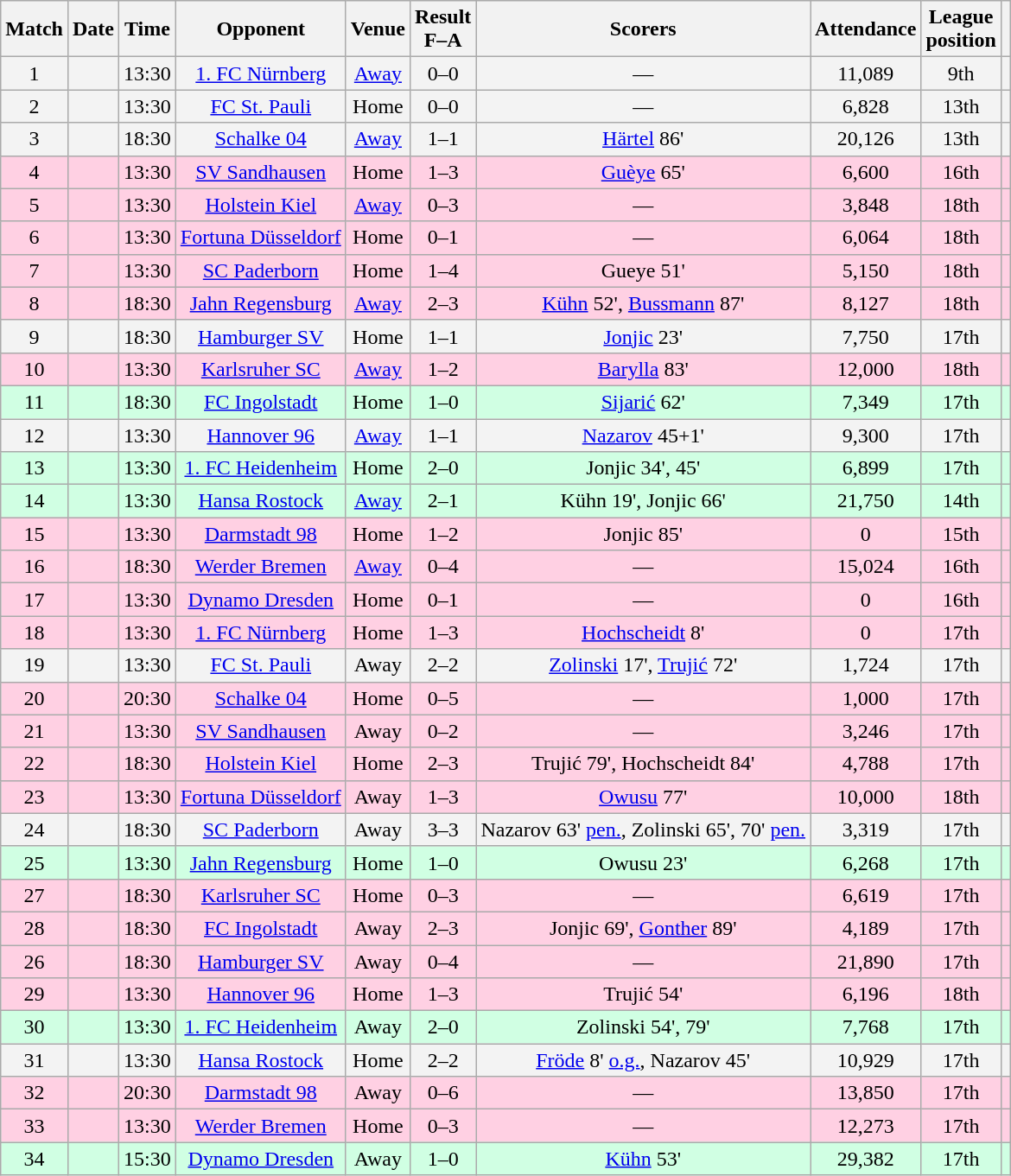<table class="wikitable sortable" style="text-align:center">
<tr>
<th>Match</th>
<th>Date</th>
<th>Time</th>
<th>Opponent</th>
<th>Venue</th>
<th>Result<br>F–A</th>
<th class="unsortable">Scorers</th>
<th>Attendance</th>
<th>League<br>position</th>
<th class="unsortable"></th>
</tr>
<tr style="background:#f3f3f3;">
<td>1</td>
<td></td>
<td>13:30</td>
<td><a href='#'>1. FC Nürnberg</a></td>
<td><a href='#'>Away</a></td>
<td>0–0</td>
<td>—</td>
<td>11,089</td>
<td>9th</td>
<td></td>
</tr>
<tr style="background:#f3f3f3;">
<td>2</td>
<td></td>
<td>13:30</td>
<td><a href='#'>FC St. Pauli</a></td>
<td>Home</td>
<td>0–0</td>
<td>—</td>
<td>6,828</td>
<td>13th</td>
<td></td>
</tr>
<tr style="background:#f3f3f3;">
<td>3</td>
<td></td>
<td>18:30</td>
<td><a href='#'>Schalke 04</a></td>
<td><a href='#'>Away</a></td>
<td>1–1</td>
<td><a href='#'>Härtel</a> 86'</td>
<td>20,126</td>
<td>13th</td>
<td></td>
</tr>
<tr style="background:#ffd0e3;">
<td>4</td>
<td></td>
<td>13:30</td>
<td><a href='#'>SV Sandhausen</a></td>
<td>Home</td>
<td>1–3</td>
<td><a href='#'>Guèye</a> 65'</td>
<td>6,600</td>
<td>16th</td>
<td></td>
</tr>
<tr style="background:#ffd0e3;">
<td>5</td>
<td></td>
<td>13:30</td>
<td><a href='#'>Holstein Kiel</a></td>
<td><a href='#'>Away</a></td>
<td>0–3</td>
<td>—</td>
<td>3,848</td>
<td>18th</td>
<td></td>
</tr>
<tr style="background:#ffd0e3;">
<td>6</td>
<td></td>
<td>13:30</td>
<td><a href='#'>Fortuna Düsseldorf</a></td>
<td>Home</td>
<td>0–1</td>
<td>—</td>
<td>6,064</td>
<td>18th</td>
<td></td>
</tr>
<tr style="background:#ffd0e3;">
<td>7</td>
<td></td>
<td>13:30</td>
<td><a href='#'>SC Paderborn</a></td>
<td>Home</td>
<td>1–4</td>
<td>Gueye 51'</td>
<td>5,150</td>
<td>18th</td>
<td></td>
</tr>
<tr style="background:#ffd0e3;">
<td>8</td>
<td></td>
<td>18:30</td>
<td><a href='#'>Jahn Regensburg</a></td>
<td><a href='#'>Away</a></td>
<td>2–3</td>
<td><a href='#'>Kühn</a> 52', <a href='#'>Bussmann</a> 87'</td>
<td>8,127</td>
<td>18th</td>
<td></td>
</tr>
<tr style="background:#f3f3f3;">
<td>9</td>
<td></td>
<td>18:30</td>
<td><a href='#'>Hamburger SV</a></td>
<td>Home</td>
<td>1–1</td>
<td><a href='#'>Jonjic</a> 23'</td>
<td>7,750</td>
<td>17th</td>
<td></td>
</tr>
<tr style="background:#ffd0e3;">
<td>10</td>
<td></td>
<td>13:30</td>
<td><a href='#'>Karlsruher SC</a></td>
<td><a href='#'>Away</a></td>
<td>1–2</td>
<td><a href='#'>Barylla</a> 83'</td>
<td>12,000</td>
<td>18th</td>
<td></td>
</tr>
<tr style="background:#d0ffe3;">
<td>11</td>
<td></td>
<td>18:30</td>
<td><a href='#'>FC Ingolstadt</a></td>
<td>Home</td>
<td>1–0</td>
<td><a href='#'>Sijarić</a> 62'</td>
<td>7,349</td>
<td>17th</td>
<td></td>
</tr>
<tr style="background:#f3f3f3;">
<td>12</td>
<td></td>
<td>13:30</td>
<td><a href='#'>Hannover 96</a></td>
<td><a href='#'>Away</a></td>
<td>1–1</td>
<td><a href='#'>Nazarov</a> 45+1'</td>
<td>9,300</td>
<td>17th</td>
<td></td>
</tr>
<tr style="background:#d0ffe3;">
<td>13</td>
<td></td>
<td>13:30</td>
<td><a href='#'>1. FC Heidenheim</a></td>
<td>Home</td>
<td>2–0</td>
<td>Jonjic 34', 45'</td>
<td>6,899</td>
<td>17th</td>
<td></td>
</tr>
<tr style="background:#d0ffe3;">
<td>14</td>
<td></td>
<td>13:30</td>
<td><a href='#'>Hansa Rostock</a></td>
<td><a href='#'>Away</a></td>
<td>2–1</td>
<td>Kühn 19', Jonjic 66'</td>
<td>21,750</td>
<td>14th</td>
<td></td>
</tr>
<tr style="background:#ffd0e3;">
<td>15</td>
<td></td>
<td>13:30</td>
<td><a href='#'>Darmstadt 98</a></td>
<td>Home</td>
<td>1–2</td>
<td>Jonjic 85'</td>
<td>0</td>
<td>15th</td>
<td></td>
</tr>
<tr style="background:#ffd0e3;">
<td>16</td>
<td></td>
<td>18:30</td>
<td><a href='#'>Werder Bremen</a></td>
<td><a href='#'>Away</a></td>
<td>0–4</td>
<td>—</td>
<td>15,024</td>
<td>16th</td>
<td></td>
</tr>
<tr style="background:#ffd0e3;">
<td>17</td>
<td></td>
<td>13:30</td>
<td><a href='#'>Dynamo Dresden</a></td>
<td>Home</td>
<td>0–1</td>
<td>—</td>
<td>0</td>
<td>16th</td>
<td></td>
</tr>
<tr style="background:#ffd0e3;">
<td>18</td>
<td></td>
<td>13:30</td>
<td><a href='#'>1. FC Nürnberg</a></td>
<td>Home</td>
<td>1–3</td>
<td><a href='#'>Hochscheidt</a> 8'</td>
<td>0</td>
<td>17th</td>
<td></td>
</tr>
<tr style="background:#f3f3f3;">
<td>19</td>
<td></td>
<td>13:30</td>
<td><a href='#'>FC St. Pauli</a></td>
<td>Away</td>
<td>2–2</td>
<td><a href='#'>Zolinski</a> 17', <a href='#'>Trujić</a> 72'</td>
<td>1,724</td>
<td>17th</td>
<td></td>
</tr>
<tr style="background:#ffd0e3;">
<td>20</td>
<td></td>
<td>20:30</td>
<td><a href='#'>Schalke 04</a></td>
<td>Home</td>
<td>0–5</td>
<td>—</td>
<td>1,000</td>
<td>17th</td>
<td></td>
</tr>
<tr style="background:#ffd0e3;">
<td>21</td>
<td></td>
<td>13:30</td>
<td><a href='#'>SV Sandhausen</a></td>
<td>Away</td>
<td>0–2</td>
<td>—</td>
<td>3,246</td>
<td>17th</td>
<td></td>
</tr>
<tr style="background:#ffd0e3;">
<td>22</td>
<td></td>
<td>18:30</td>
<td><a href='#'>Holstein Kiel</a></td>
<td>Home</td>
<td>2–3</td>
<td>Trujić 79', Hochscheidt 84'</td>
<td>4,788</td>
<td>17th</td>
<td></td>
</tr>
<tr style="background:#ffd0e3;">
<td>23</td>
<td></td>
<td>13:30</td>
<td><a href='#'>Fortuna Düsseldorf</a></td>
<td>Away</td>
<td>1–3</td>
<td><a href='#'>Owusu</a> 77'</td>
<td>10,000</td>
<td>18th</td>
<td></td>
</tr>
<tr style="background:#f3f3f3;">
<td>24</td>
<td></td>
<td>18:30</td>
<td><a href='#'>SC Paderborn</a></td>
<td>Away</td>
<td>3–3</td>
<td>Nazarov 63' <a href='#'>pen.</a>, Zolinski 65', 70' <a href='#'>pen.</a></td>
<td>3,319</td>
<td>17th</td>
<td></td>
</tr>
<tr style="background:#d0ffe3;">
<td>25</td>
<td></td>
<td>13:30</td>
<td><a href='#'>Jahn Regensburg</a></td>
<td>Home</td>
<td>1–0</td>
<td>Owusu 23'</td>
<td>6,268</td>
<td>17th</td>
<td></td>
</tr>
<tr style="background:#ffd0e3;">
<td>27</td>
<td></td>
<td>18:30</td>
<td><a href='#'>Karlsruher SC</a></td>
<td>Home</td>
<td>0–3</td>
<td>—</td>
<td>6,619</td>
<td>17th</td>
<td></td>
</tr>
<tr style="background:#ffd0e3;">
<td>28</td>
<td></td>
<td>18:30</td>
<td><a href='#'>FC Ingolstadt</a></td>
<td>Away</td>
<td>2–3</td>
<td>Jonjic 69', <a href='#'>Gonther</a> 89'</td>
<td>4,189</td>
<td>17th</td>
<td></td>
</tr>
<tr style="background:#ffd0e3;">
<td>26</td>
<td></td>
<td>18:30</td>
<td><a href='#'>Hamburger SV</a></td>
<td>Away</td>
<td>0–4</td>
<td>—</td>
<td>21,890</td>
<td>17th</td>
<td></td>
</tr>
<tr style="background:#ffd0e3;">
<td>29</td>
<td></td>
<td>13:30</td>
<td><a href='#'>Hannover 96</a></td>
<td>Home</td>
<td>1–3</td>
<td>Trujić 54'</td>
<td>6,196</td>
<td>18th</td>
<td></td>
</tr>
<tr style="background:#d0ffe3;">
<td>30</td>
<td></td>
<td>13:30</td>
<td><a href='#'>1. FC Heidenheim</a></td>
<td>Away</td>
<td>2–0</td>
<td>Zolinski 54', 79'</td>
<td>7,768</td>
<td>17th</td>
<td></td>
</tr>
<tr style="background:#f3f3f3;">
<td>31</td>
<td></td>
<td>13:30</td>
<td><a href='#'>Hansa Rostock</a></td>
<td>Home</td>
<td>2–2</td>
<td><a href='#'>Fröde</a> 8' <a href='#'>o.g.</a>, Nazarov 45'</td>
<td>10,929</td>
<td>17th</td>
<td></td>
</tr>
<tr style="background:#ffd0e3;">
<td>32</td>
<td></td>
<td>20:30</td>
<td><a href='#'>Darmstadt 98</a></td>
<td>Away</td>
<td>0–6</td>
<td>—</td>
<td>13,850</td>
<td>17th</td>
<td></td>
</tr>
<tr style="background:#ffd0e3;">
<td>33</td>
<td></td>
<td>13:30</td>
<td><a href='#'>Werder Bremen</a></td>
<td>Home</td>
<td>0–3</td>
<td>—</td>
<td>12,273</td>
<td>17th</td>
<td></td>
</tr>
<tr style="background:#d0ffe3;">
<td>34</td>
<td></td>
<td>15:30</td>
<td><a href='#'>Dynamo Dresden</a></td>
<td>Away</td>
<td>1–0</td>
<td><a href='#'>Kühn</a> 53'</td>
<td>29,382</td>
<td>17th</td>
<td></td>
</tr>
</table>
